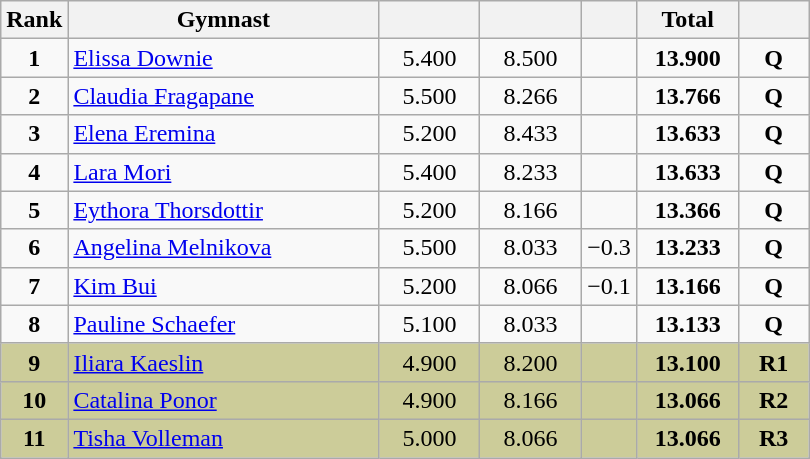<table class="wikitable sortable" style="text-align:center">
<tr>
<th scope="col" style="width:25px">Rank</th>
<th scope="col" style="width:200px">Gymnast</th>
<th scope="col" style="width:60px"></th>
<th scope="col" style="width:60px"></th>
<th scope="col" style="width:30px"></th>
<th scope="col" style="width:60px">Total</th>
<th scope="col" style="width:40px"></th>
</tr>
<tr>
<td scope="row"><strong>1</strong></td>
<td style="text-align:left"> <a href='#'>Elissa Downie</a></td>
<td>5.400</td>
<td>8.500</td>
<td></td>
<td><strong>13.900</strong></td>
<td><strong>Q</strong></td>
</tr>
<tr>
<td scope="row"><strong>2</strong></td>
<td style="text-align:left"> <a href='#'>Claudia Fragapane</a></td>
<td>5.500</td>
<td>8.266</td>
<td></td>
<td><strong>13.766</strong></td>
<td><strong>Q</strong></td>
</tr>
<tr>
<td scope="row"><strong>3</strong></td>
<td style="text-align:left"> <a href='#'>Elena Eremina</a></td>
<td>5.200</td>
<td>8.433</td>
<td></td>
<td><strong>13.633</strong></td>
<td><strong>Q</strong></td>
</tr>
<tr>
<td scope="row"><strong>4</strong></td>
<td style="text-align:left"> <a href='#'>Lara Mori</a></td>
<td>5.400</td>
<td>8.233</td>
<td></td>
<td><strong>13.633</strong></td>
<td><strong>Q</strong></td>
</tr>
<tr>
<td scope="row"><strong>5</strong></td>
<td style="text-align:left"> <a href='#'>Eythora Thorsdottir</a></td>
<td>5.200</td>
<td>8.166</td>
<td></td>
<td><strong>13.366</strong></td>
<td><strong>Q</strong></td>
</tr>
<tr>
<td scope="row"><strong>6</strong></td>
<td style="text-align:left"> <a href='#'>Angelina Melnikova</a></td>
<td>5.500</td>
<td>8.033</td>
<td>−0.3</td>
<td><strong>13.233</strong></td>
<td><strong>Q</strong></td>
</tr>
<tr>
<td scope="row"><strong>7</strong></td>
<td style="text-align:left"> <a href='#'>Kim Bui</a></td>
<td>5.200</td>
<td>8.066</td>
<td>−0.1</td>
<td><strong>13.166</strong></td>
<td><strong>Q</strong></td>
</tr>
<tr>
<td scope="row"><strong>8</strong></td>
<td style="text-align:left"> <a href='#'>Pauline Schaefer</a></td>
<td>5.100</td>
<td>8.033</td>
<td></td>
<td><strong>13.133</strong></td>
<td><strong>Q</strong></td>
</tr>
<tr style="background:#cccc99">
<td scope="row"><strong>9</strong></td>
<td style="text-align:left"> <a href='#'>Iliara Kaeslin</a></td>
<td>4.900</td>
<td>8.200</td>
<td></td>
<td><strong>13.100</strong></td>
<td><strong>R1</strong></td>
</tr>
<tr style="background:#cccc99">
<td scope="row"><strong>10</strong></td>
<td style="text-align:left"> <a href='#'>Catalina Ponor</a></td>
<td>4.900</td>
<td>8.166</td>
<td></td>
<td><strong>13.066</strong></td>
<td><strong>R2</strong></td>
</tr>
<tr style="background:#cccc99">
<td scope="row"><strong>11</strong></td>
<td style="text-align:left"> <a href='#'>Tisha Volleman</a></td>
<td>5.000</td>
<td>8.066</td>
<td></td>
<td><strong>13.066</strong></td>
<td><strong>R3</strong></td>
</tr>
</table>
